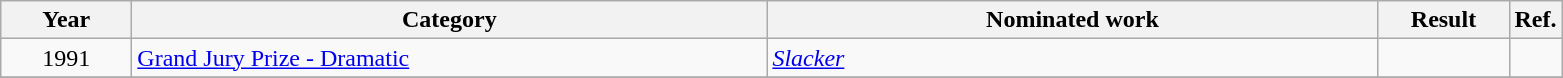<table class=wikitable>
<tr>
<th scope="col" style="width:5em;">Year</th>
<th scope="col" style="width:26em;">Category</th>
<th scope="col" style="width:25em;">Nominated work</th>
<th scope="col" style="width:5em;">Result</th>
<th>Ref.</th>
</tr>
<tr>
<td style="text-align:center;">1991</td>
<td><a href='#'>Grand Jury Prize - Dramatic</a></td>
<td><em><a href='#'>Slacker</a></em></td>
<td></td>
<td></td>
</tr>
<tr>
</tr>
</table>
